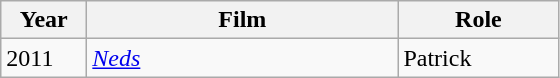<table class="wikitable">
<tr>
<th width="50">Year</th>
<th width="200">Film</th>
<th width="100">Role</th>
</tr>
<tr>
<td>2011</td>
<td><em><a href='#'>Neds</a></em></td>
<td>Patrick</td>
</tr>
</table>
